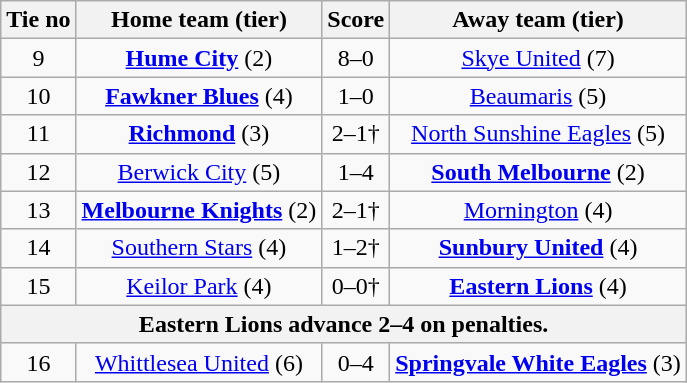<table class="wikitable" style="text-align:center">
<tr>
<th>Tie no</th>
<th>Home team (tier)</th>
<th>Score</th>
<th>Away team (tier)</th>
</tr>
<tr>
<td>9</td>
<td><strong><a href='#'>Hume City</a></strong> (2)</td>
<td>8–0</td>
<td><a href='#'>Skye United</a> (7)</td>
</tr>
<tr>
<td>10</td>
<td><strong><a href='#'>Fawkner Blues</a></strong> (4)</td>
<td>1–0</td>
<td><a href='#'>Beaumaris</a> (5)</td>
</tr>
<tr>
<td>11</td>
<td><strong><a href='#'>Richmond</a></strong> (3)</td>
<td>2–1†</td>
<td><a href='#'>North Sunshine Eagles</a> (5)</td>
</tr>
<tr>
<td>12</td>
<td><a href='#'>Berwick City</a> (5)</td>
<td>1–4</td>
<td><strong><a href='#'>South Melbourne</a></strong> (2)</td>
</tr>
<tr>
<td>13</td>
<td><strong><a href='#'>Melbourne Knights</a></strong> (2)</td>
<td>2–1†</td>
<td><a href='#'>Mornington</a> (4)</td>
</tr>
<tr>
<td>14</td>
<td><a href='#'>Southern Stars</a> (4)</td>
<td>1–2†</td>
<td><strong><a href='#'>Sunbury United</a></strong> (4)</td>
</tr>
<tr>
<td>15</td>
<td><a href='#'>Keilor Park</a> (4)</td>
<td>0–0†</td>
<td><strong><a href='#'>Eastern Lions</a></strong> (4)</td>
</tr>
<tr>
<th colspan=4>Eastern Lions advance 2–4 on penalties.</th>
</tr>
<tr>
<td>16</td>
<td><a href='#'>Whittlesea United</a> (6)</td>
<td>0–4</td>
<td><strong><a href='#'>Springvale White Eagles</a></strong> (3)</td>
</tr>
</table>
